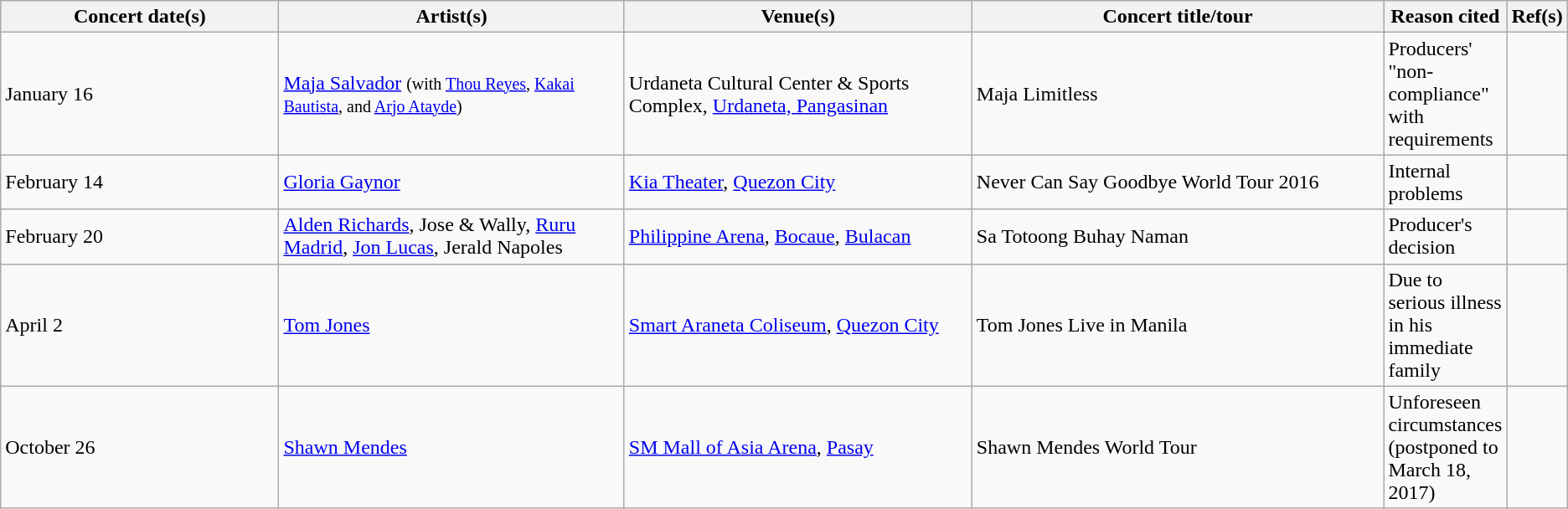<table class="wikitable sortable" style="font-size: 100%; width=100%;">
<tr style="text-align:center;">
<th style="width: 20%;" scope="col">Concert date(s)</th>
<th style="width: 25%;" scope="col">Artist(s)</th>
<th style="width: 25%;" scope="col">Venue(s)</th>
<th style="width: 40%;" scope="col">Concert title/tour</th>
<th style="width: 10%;" scope="col">Reason cited</th>
<th style="width: 10%;" scope="col">Ref(s)</th>
</tr>
<tr>
<td>January 16</td>
<td><a href='#'>Maja Salvador</a> <small>(with <a href='#'>Thou Reyes</a>, <a href='#'>Kakai Bautista</a>, and <a href='#'>Arjo Atayde</a>)</small></td>
<td>Urdaneta Cultural Center & Sports Complex, <a href='#'>Urdaneta, Pangasinan</a></td>
<td>Maja Limitless</td>
<td>Producers' "non-compliance" with requirements</td>
<td></td>
</tr>
<tr>
<td>February 14</td>
<td><a href='#'>Gloria Gaynor</a></td>
<td><a href='#'>Kia Theater</a>, <a href='#'>Quezon City</a></td>
<td>Never Can Say Goodbye World Tour 2016</td>
<td>Internal problems</td>
<td></td>
</tr>
<tr>
<td>February 20</td>
<td><a href='#'>Alden Richards</a>, Jose & Wally, <a href='#'>Ruru Madrid</a>, <a href='#'>Jon Lucas</a>, Jerald Napoles</td>
<td><a href='#'>Philippine Arena</a>, <a href='#'>Bocaue</a>, <a href='#'>Bulacan</a></td>
<td>Sa Totoong Buhay Naman</td>
<td>Producer's decision</td>
<td></td>
</tr>
<tr>
<td>April 2</td>
<td><a href='#'>Tom Jones</a></td>
<td><a href='#'>Smart Araneta Coliseum</a>, <a href='#'>Quezon City</a></td>
<td>Tom Jones Live in Manila</td>
<td>Due to serious illness in his immediate family</td>
<td></td>
</tr>
<tr>
<td>October 26</td>
<td><a href='#'>Shawn Mendes</a></td>
<td><a href='#'>SM Mall of Asia Arena</a>, <a href='#'>Pasay</a></td>
<td>Shawn Mendes World Tour</td>
<td>Unforeseen circumstances (postponed to March 18, 2017)</td>
<td></td>
</tr>
</table>
